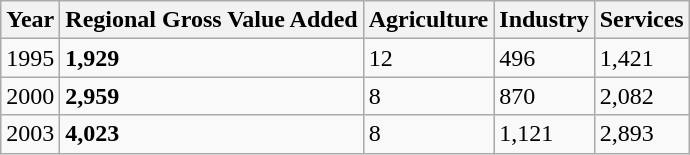<table class="wikitable">
<tr>
<th>Year</th>
<th>Regional Gross Value Added</th>
<th>Agriculture</th>
<th>Industry</th>
<th>Services</th>
</tr>
<tr>
<td>1995</td>
<td><strong>1,929</strong></td>
<td>12</td>
<td>496</td>
<td>1,421</td>
</tr>
<tr>
<td>2000</td>
<td><strong>2,959</strong></td>
<td>8</td>
<td>870</td>
<td>2,082</td>
</tr>
<tr>
<td>2003</td>
<td><strong>4,023</strong></td>
<td>8</td>
<td>1,121</td>
<td>2,893</td>
</tr>
</table>
